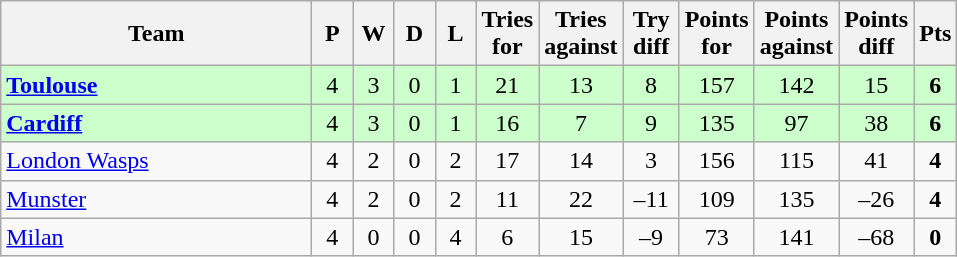<table class="wikitable" style="text-align: center;">
<tr>
<th width="200">Team</th>
<th width="20">P</th>
<th width="20">W</th>
<th width="20">D</th>
<th width="20">L</th>
<th width="20">Tries for</th>
<th width="20">Tries against</th>
<th width="30">Try diff</th>
<th width="20">Points for</th>
<th width="20">Points against</th>
<th width="25">Points diff</th>
<th width="20">Pts</th>
</tr>
<tr bgcolor="#ccffcc">
<td align="left"> <strong><a href='#'>Toulouse</a></strong></td>
<td>4</td>
<td>3</td>
<td>0</td>
<td>1</td>
<td>21</td>
<td>13</td>
<td>8</td>
<td>157</td>
<td>142</td>
<td>15</td>
<td><strong>6</strong></td>
</tr>
<tr bgcolor="#ccffcc">
<td align="left"> <strong><a href='#'>Cardiff</a></strong></td>
<td>4</td>
<td>3</td>
<td>0</td>
<td>1</td>
<td>16</td>
<td>7</td>
<td>9</td>
<td>135</td>
<td>97</td>
<td>38</td>
<td><strong>6</strong></td>
</tr>
<tr>
<td align="left"> <a href='#'>London Wasps</a></td>
<td>4</td>
<td>2</td>
<td>0</td>
<td>2</td>
<td>17</td>
<td>14</td>
<td>3</td>
<td>156</td>
<td>115</td>
<td>41</td>
<td><strong>4</strong></td>
</tr>
<tr>
<td align="left"> <a href='#'>Munster</a></td>
<td>4</td>
<td>2</td>
<td>0</td>
<td>2</td>
<td>11</td>
<td>22</td>
<td>–11</td>
<td>109</td>
<td>135</td>
<td>–26</td>
<td><strong>4</strong></td>
</tr>
<tr>
<td align="left"> <a href='#'>Milan</a></td>
<td>4</td>
<td>0</td>
<td>0</td>
<td>4</td>
<td>6</td>
<td>15</td>
<td>–9</td>
<td>73</td>
<td>141</td>
<td>–68</td>
<td><strong>0</strong></td>
</tr>
</table>
